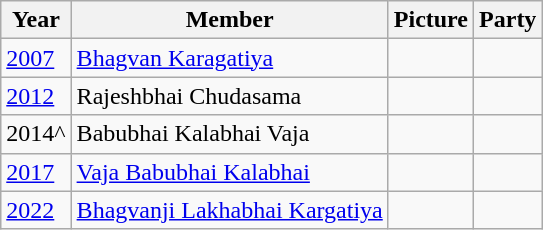<table class="wikitable sortable">
<tr>
<th>Year</th>
<th>Member</th>
<th>Picture</th>
<th colspan="2">Party</th>
</tr>
<tr>
<td><a href='#'>2007</a></td>
<td><a href='#'>Bhagvan Karagatiya</a></td>
<td></td>
<td></td>
</tr>
<tr>
<td><a href='#'>2012</a></td>
<td>Rajeshbhai Chudasama</td>
<td></td>
</tr>
<tr>
<td>2014^</td>
<td>Babubhai Kalabhai Vaja</td>
<td></td>
<td></td>
</tr>
<tr>
<td><a href='#'>2017</a></td>
<td><a href='#'>Vaja Babubhai Kalabhai</a></td>
<td></td>
</tr>
<tr>
<td><a href='#'>2022</a></td>
<td><a href='#'>Bhagvanji Lakhabhai Kargatiya</a></td>
<td></td>
<td></td>
</tr>
</table>
